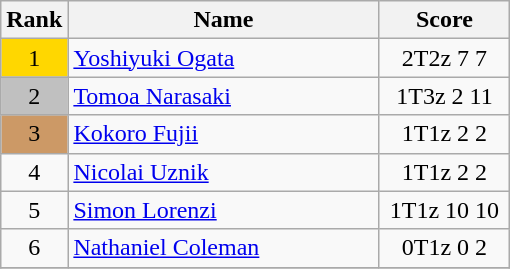<table class="wikitable">
<tr>
<th>Rank</th>
<th width = "200">Name</th>
<th width = "80">Score</th>
</tr>
<tr>
<td align="center" style="background: gold">1</td>
<td> <a href='#'>Yoshiyuki Ogata</a></td>
<td align="center">2T2z 7 7</td>
</tr>
<tr>
<td align="center" style="background: silver">2</td>
<td> <a href='#'>Tomoa Narasaki</a></td>
<td align="center">1T3z 2 11</td>
</tr>
<tr>
<td align="center" style="background: #cc9966">3</td>
<td> <a href='#'>Kokoro Fujii</a></td>
<td align="center">1T1z 2 2</td>
</tr>
<tr>
<td align="center">4</td>
<td> <a href='#'>Nicolai Uznik</a></td>
<td align="center">1T1z 2 2</td>
</tr>
<tr>
<td align="center">5</td>
<td> <a href='#'>Simon Lorenzi</a></td>
<td align="center">1T1z 10 10</td>
</tr>
<tr>
<td align="center">6</td>
<td> <a href='#'>Nathaniel Coleman</a></td>
<td align="center">0T1z 0 2</td>
</tr>
<tr>
</tr>
</table>
